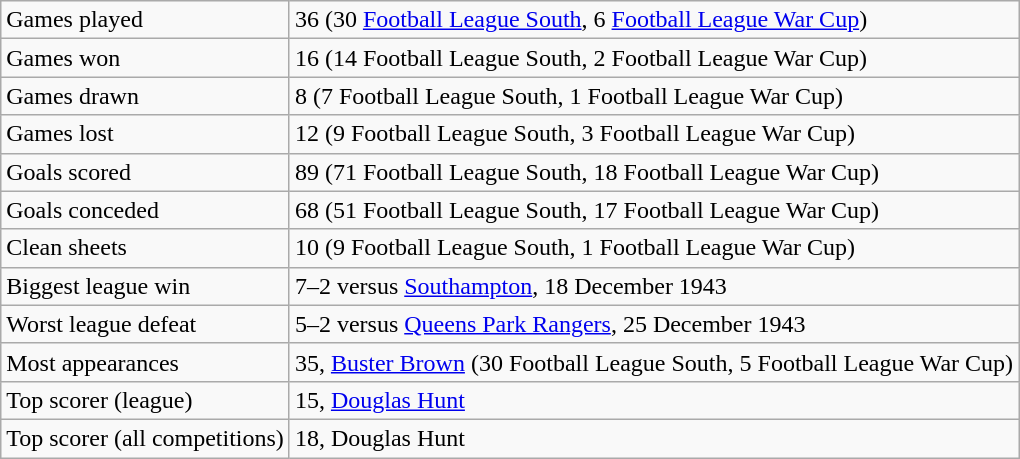<table class="wikitable">
<tr>
<td>Games played</td>
<td>36 (30 <a href='#'>Football League South</a>, 6 <a href='#'>Football League War Cup</a>)</td>
</tr>
<tr>
<td>Games won</td>
<td>16 (14 Football League South, 2 Football League War Cup)</td>
</tr>
<tr>
<td>Games drawn</td>
<td>8 (7 Football League South, 1 Football League War Cup)</td>
</tr>
<tr>
<td>Games lost</td>
<td>12 (9 Football League South, 3 Football League War Cup)</td>
</tr>
<tr>
<td>Goals scored</td>
<td>89 (71 Football League South, 18 Football League War Cup)</td>
</tr>
<tr>
<td>Goals conceded</td>
<td>68 (51 Football League South, 17 Football League War Cup)</td>
</tr>
<tr>
<td>Clean sheets</td>
<td>10 (9 Football League South, 1 Football League War Cup)</td>
</tr>
<tr>
<td>Biggest league win</td>
<td>7–2 versus <a href='#'>Southampton</a>, 18 December 1943</td>
</tr>
<tr>
<td>Worst league defeat</td>
<td>5–2 versus <a href='#'>Queens Park Rangers</a>, 25 December 1943</td>
</tr>
<tr>
<td>Most appearances</td>
<td>35, <a href='#'>Buster Brown</a> (30 Football League South, 5 Football League War Cup)</td>
</tr>
<tr>
<td>Top scorer (league)</td>
<td>15, <a href='#'>Douglas Hunt</a></td>
</tr>
<tr>
<td>Top scorer (all competitions)</td>
<td>18, Douglas Hunt</td>
</tr>
</table>
